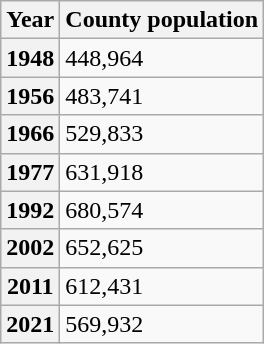<table class="wikitable">
<tr>
<th>Year</th>
<th>County population</th>
</tr>
<tr>
<th>1948</th>
<td>448,964 </td>
</tr>
<tr>
<th>1956</th>
<td>483,741 </td>
</tr>
<tr>
<th>1966</th>
<td>529,833 </td>
</tr>
<tr>
<th>1977</th>
<td>631,918 </td>
</tr>
<tr>
<th>1992</th>
<td>680,574 </td>
</tr>
<tr>
<th>2002</th>
<td>652,625 </td>
</tr>
<tr>
<th>2011</th>
<td>612,431 </td>
</tr>
<tr>
<th>2021</th>
<td>569,932 </td>
</tr>
</table>
